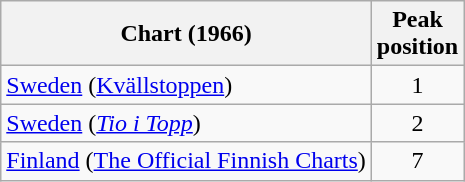<table class="wikitable sortable">
<tr>
<th>Chart (1966)</th>
<th>Peak<br>position</th>
</tr>
<tr>
<td><a href='#'>Sweden</a> (<a href='#'>Kvällstoppen</a>)</td>
<td align="center">1</td>
</tr>
<tr>
<td><a href='#'>Sweden</a> (<em><a href='#'>Tio i Topp</a></em>)</td>
<td style="text-align:center;">2</td>
</tr>
<tr>
<td><a href='#'>Finland</a> (<a href='#'>The Official Finnish Charts</a>)</td>
<td align="center">7</td>
</tr>
</table>
